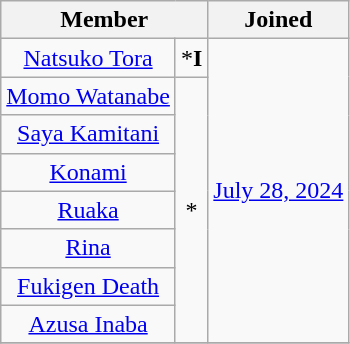<table class="wikitable" style="text-align:center;">
<tr>
<th colspan="2">Member</th>
<th>Joined</th>
</tr>
<tr>
<td><a href='#'>Natsuko Tora</a></td>
<td>*<strong>I</strong></td>
<td rowspan=8><a href='#'>July 28, 2024</a></td>
</tr>
<tr>
<td><a href='#'>Momo Watanabe</a></td>
<td rowspan=7>*</td>
</tr>
<tr>
<td><a href='#'>Saya Kamitani</a></td>
</tr>
<tr>
<td><a href='#'>Konami</a></td>
</tr>
<tr>
<td><a href='#'>Ruaka</a></td>
</tr>
<tr>
<td><a href='#'>Rina</a></td>
</tr>
<tr>
<td><a href='#'>Fukigen Death</a></td>
</tr>
<tr>
<td><a href='#'>Azusa Inaba</a></td>
</tr>
<tr>
</tr>
</table>
